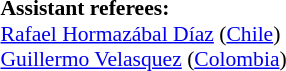<table width=50% style="font-size: 90%">
<tr>
<td><br><br>
<strong>Assistant referees:</strong>
<br><a href='#'>Rafael Hormazábal Díaz</a> (<a href='#'>Chile</a>)
<br><a href='#'>Guillermo Velasquez</a> (<a href='#'>Colombia</a>)</td>
</tr>
</table>
